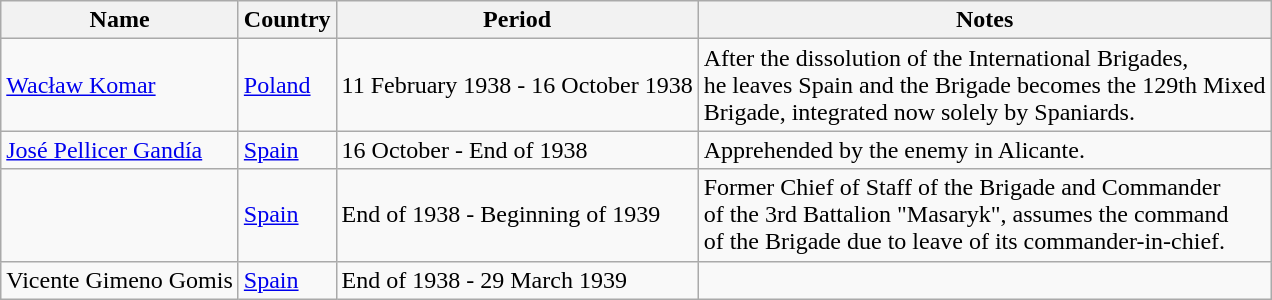<table class="wikitable">
<tr>
<th>Name</th>
<th>Country</th>
<th>Period</th>
<th>Notes</th>
</tr>
<tr>
<td><a href='#'>Wacław Komar</a></td>
<td> <a href='#'>Poland</a></td>
<td>11 February 1938 - 16 October 1938</td>
<td>After the dissolution of the International Brigades,<br>he leaves Spain and the Brigade becomes the 129th Mixed<br>Brigade, integrated now solely by Spaniards.</td>
</tr>
<tr>
<td><a href='#'>José Pellicer Gandía</a></td>
<td> <a href='#'>Spain</a></td>
<td>16 October - End of 1938</td>
<td>Apprehended by the enemy in Alicante.</td>
</tr>
<tr>
<td></td>
<td> <a href='#'>Spain</a></td>
<td>End of 1938 - Beginning of 1939</td>
<td>Former Chief of Staff of the Brigade and Commander<br>of the 3rd Battalion "Masaryk", assumes the command<br>of the Brigade due to leave of its commander-in-chief.</td>
</tr>
<tr>
<td>Vicente Gimeno Gomis</td>
<td> <a href='#'>Spain</a></td>
<td>End of 1938 - 29 March 1939</td>
<td></td>
</tr>
</table>
